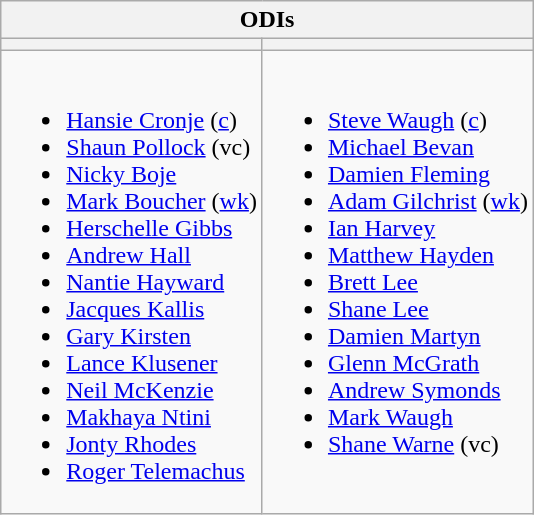<table class="wikitable">
<tr>
<th colspan=2>ODIs</th>
</tr>
<tr>
<th></th>
<th></th>
</tr>
<tr style="vertical-align:top">
<td><br><ul><li><a href='#'>Hansie Cronje</a> (<a href='#'>c</a>)</li><li><a href='#'>Shaun Pollock</a> (vc)</li><li><a href='#'>Nicky Boje</a></li><li><a href='#'>Mark Boucher</a> (<a href='#'>wk</a>)</li><li><a href='#'>Herschelle Gibbs</a></li><li><a href='#'>Andrew Hall</a></li><li><a href='#'>Nantie Hayward</a></li><li><a href='#'>Jacques Kallis</a></li><li><a href='#'>Gary Kirsten</a></li><li><a href='#'>Lance Klusener</a></li><li><a href='#'>Neil McKenzie</a></li><li><a href='#'>Makhaya Ntini</a></li><li><a href='#'>Jonty Rhodes</a></li><li><a href='#'>Roger Telemachus</a></li></ul></td>
<td><br><ul><li><a href='#'>Steve Waugh</a> (<a href='#'>c</a>)</li><li><a href='#'>Michael Bevan</a></li><li><a href='#'>Damien Fleming</a></li><li><a href='#'>Adam Gilchrist</a> (<a href='#'>wk</a>)</li><li><a href='#'>Ian Harvey</a></li><li><a href='#'>Matthew Hayden</a></li><li><a href='#'>Brett Lee</a></li><li><a href='#'>Shane Lee</a></li><li><a href='#'>Damien Martyn</a></li><li><a href='#'>Glenn McGrath</a></li><li><a href='#'>Andrew Symonds</a></li><li><a href='#'>Mark Waugh</a></li><li><a href='#'>Shane Warne</a> (vc)</li></ul></td>
</tr>
</table>
